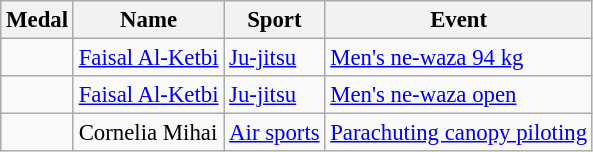<table class="wikitable sortable" style="font-size: 95%;">
<tr>
<th>Medal</th>
<th>Name</th>
<th>Sport</th>
<th>Event</th>
</tr>
<tr>
<td></td>
<td><a href='#'>Faisal Al-Ketbi</a></td>
<td><a href='#'>Ju-jitsu</a></td>
<td><a href='#'>Men's ne-waza 94 kg</a></td>
</tr>
<tr>
<td></td>
<td><a href='#'>Faisal Al-Ketbi</a></td>
<td><a href='#'>Ju-jitsu</a></td>
<td><a href='#'>Men's ne-waza open</a></td>
</tr>
<tr>
<td></td>
<td>Cornelia Mihai</td>
<td><a href='#'>Air sports</a></td>
<td><a href='#'>Parachuting canopy piloting</a></td>
</tr>
</table>
